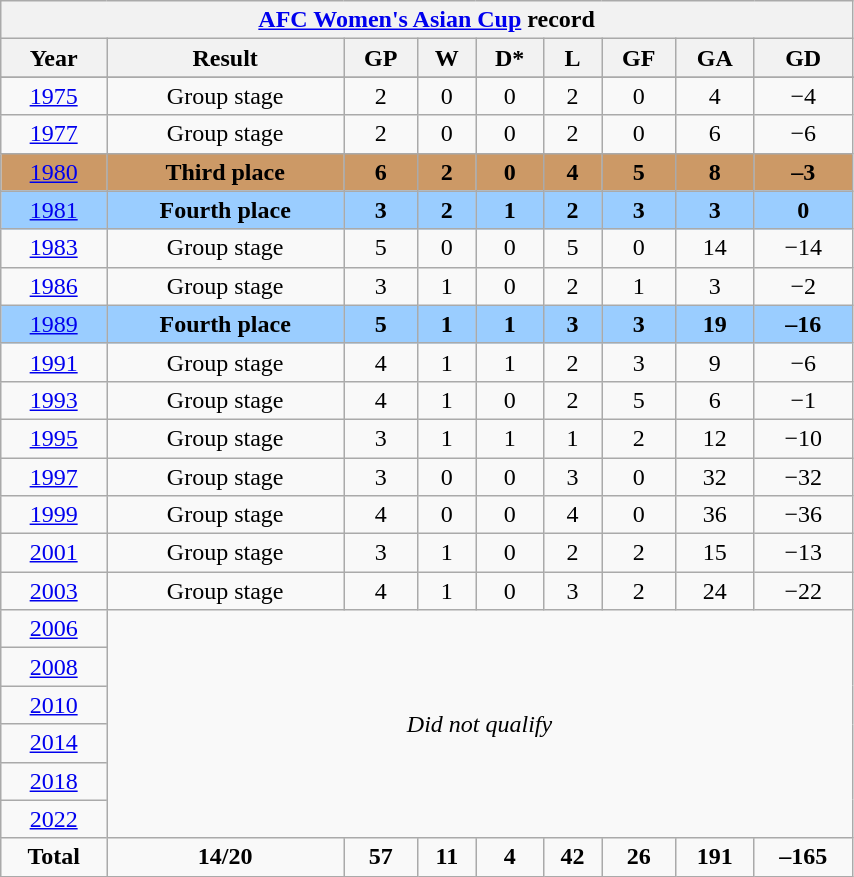<table class="wikitable" style="text-align: center; width:45%;">
<tr>
<th colspan=9><a href='#'>AFC Women's Asian Cup</a> record</th>
</tr>
<tr>
<th>Year</th>
<th>Result</th>
<th>GP</th>
<th>W</th>
<th>D*</th>
<th>L</th>
<th>GF</th>
<th>GA</th>
<th>GD</th>
</tr>
<tr>
</tr>
<tr>
<td> <a href='#'>1975</a></td>
<td>Group stage</td>
<td>2</td>
<td>0</td>
<td>0</td>
<td>2</td>
<td>0</td>
<td>4</td>
<td>−4</td>
</tr>
<tr>
<td> <a href='#'>1977</a></td>
<td>Group stage</td>
<td>2</td>
<td>0</td>
<td>0</td>
<td>2</td>
<td>0</td>
<td>6</td>
<td>−6</td>
</tr>
<tr bgcolor=#cc9966>
<td> <a href='#'>1980</a></td>
<td><strong>Third place</strong></td>
<td><strong>6</strong></td>
<td><strong>2</strong></td>
<td><strong>0</strong></td>
<td><strong>4</strong></td>
<td><strong>5</strong></td>
<td><strong>8</strong></td>
<td><strong>–3</strong></td>
</tr>
<tr bgcolor=#9acdff>
<td> <a href='#'>1981</a></td>
<td><strong>Fourth place</strong></td>
<td><strong>3</strong></td>
<td><strong>2</strong></td>
<td><strong>1</strong></td>
<td><strong>2</strong></td>
<td><strong>3</strong></td>
<td><strong>3</strong></td>
<td><strong>0</strong></td>
</tr>
<tr>
<td> <a href='#'>1983</a></td>
<td>Group stage</td>
<td>5</td>
<td>0</td>
<td>0</td>
<td>5</td>
<td>0</td>
<td>14</td>
<td>−14</td>
</tr>
<tr>
<td> <a href='#'>1986</a></td>
<td>Group stage</td>
<td>3</td>
<td>1</td>
<td>0</td>
<td>2</td>
<td>1</td>
<td>3</td>
<td>−2</td>
</tr>
<tr bgcolor=#9acdff>
<td> <a href='#'>1989</a></td>
<td><strong>Fourth place</strong></td>
<td><strong>5</strong></td>
<td><strong>1</strong></td>
<td><strong>1</strong></td>
<td><strong>3</strong></td>
<td><strong>3</strong></td>
<td><strong>19</strong></td>
<td><strong>–16</strong></td>
</tr>
<tr>
<td> <a href='#'>1991</a></td>
<td>Group stage</td>
<td>4</td>
<td>1</td>
<td>1</td>
<td>2</td>
<td>3</td>
<td>9</td>
<td>−6</td>
</tr>
<tr>
<td> <a href='#'>1993</a></td>
<td>Group stage</td>
<td>4</td>
<td>1</td>
<td>0</td>
<td>2</td>
<td>5</td>
<td>6</td>
<td>−1</td>
</tr>
<tr>
<td> <a href='#'>1995</a></td>
<td>Group stage</td>
<td>3</td>
<td>1</td>
<td>1</td>
<td>1</td>
<td>2</td>
<td>12</td>
<td>−10</td>
</tr>
<tr>
<td> <a href='#'>1997</a></td>
<td>Group stage</td>
<td>3</td>
<td>0</td>
<td>0</td>
<td>3</td>
<td>0</td>
<td>32</td>
<td>−32</td>
</tr>
<tr>
<td> <a href='#'>1999</a></td>
<td>Group stage</td>
<td>4</td>
<td>0</td>
<td>0</td>
<td>4</td>
<td>0</td>
<td>36</td>
<td>−36</td>
</tr>
<tr>
<td> <a href='#'>2001</a></td>
<td>Group stage</td>
<td>3</td>
<td>1</td>
<td>0</td>
<td>2</td>
<td>2</td>
<td>15</td>
<td>−13</td>
</tr>
<tr>
<td> <a href='#'>2003</a></td>
<td>Group stage</td>
<td>4</td>
<td>1</td>
<td>0</td>
<td>3</td>
<td>2</td>
<td>24</td>
<td>−22</td>
</tr>
<tr>
<td> <a href='#'>2006</a></td>
<td colspan=9 rowspan=6><em>Did not qualify</em></td>
</tr>
<tr>
<td> <a href='#'>2008</a></td>
</tr>
<tr>
<td> <a href='#'>2010</a></td>
</tr>
<tr>
<td> <a href='#'>2014</a></td>
</tr>
<tr>
<td> <a href='#'>2018</a></td>
</tr>
<tr>
<td> <a href='#'>2022</a></td>
</tr>
<tr>
<td><strong>Total</strong></td>
<td><strong>14/20</strong></td>
<td><strong>57</strong></td>
<td><strong>11</strong></td>
<td><strong>4</strong></td>
<td><strong>42</strong></td>
<td><strong>26</strong></td>
<td><strong>191</strong></td>
<td><strong>–165</strong></td>
</tr>
</table>
